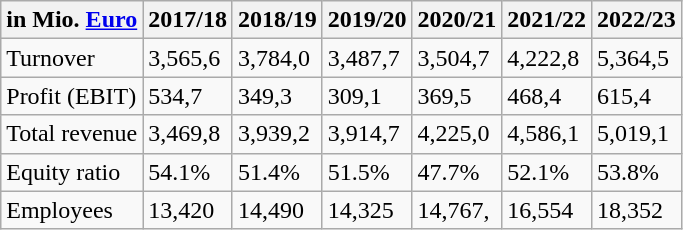<table class="wikitable">
<tr>
<th>in Mio. <a href='#'>Euro</a></th>
<th>2017/18</th>
<th>2018/19</th>
<th>2019/20</th>
<th>2020/21</th>
<th>2021/22</th>
<th>2022/23</th>
</tr>
<tr>
<td>Turnover</td>
<td>3,565,6</td>
<td>3,784,0</td>
<td>3,487,7</td>
<td>3,504,7</td>
<td>4,222,8</td>
<td>5,364,5</td>
</tr>
<tr>
<td>Profit (EBIT)</td>
<td>534,7</td>
<td>349,3</td>
<td>309,1</td>
<td>369,5</td>
<td>468,4</td>
<td>615,4</td>
</tr>
<tr>
<td>Total revenue</td>
<td>3,469,8</td>
<td>3,939,2</td>
<td>3,914,7</td>
<td>4,225,0</td>
<td>4,586,1</td>
<td>5,019,1</td>
</tr>
<tr>
<td>Equity ratio</td>
<td>54.1%</td>
<td>51.4%</td>
<td>51.5%</td>
<td>47.7%</td>
<td>52.1%</td>
<td>53.8%</td>
</tr>
<tr>
<td>Employees</td>
<td>13,420</td>
<td>14,490</td>
<td>14,325</td>
<td>14,767,</td>
<td>16,554</td>
<td>18,352</td>
</tr>
</table>
